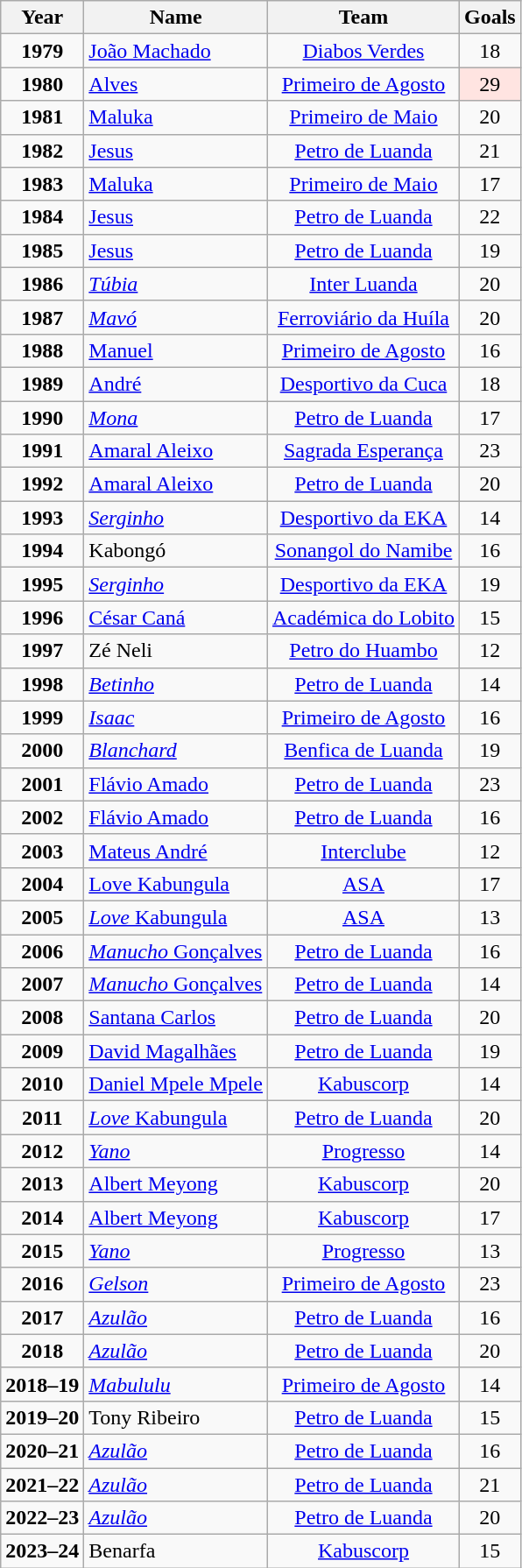<table class="wikitable" style="text-align:center;">
<tr>
<th>Year</th>
<th>Name</th>
<th>Team</th>
<th>Goals</th>
</tr>
<tr>
<td><strong>1979</strong></td>
<td align=left> <a href='#'>João Machado</a></td>
<td><a href='#'>Diabos Verdes</a></td>
<td data-sort-value="12">18</td>
</tr>
<tr>
<td><strong>1980</strong></td>
<td align=left> <a href='#'>Alves</a></td>
<td><a href='#'>Primeiro de Agosto</a></td>
<td bgcolor=mistyrose data-sort-value="01">29</td>
</tr>
<tr>
<td><strong>1981</strong></td>
<td align=left> <a href='#'>Maluka</a> </td>
<td><a href='#'>Primeiro de Maio</a></td>
<td data-sort-value="10">20</td>
</tr>
<tr>
<td><strong>1982</strong></td>
<td align=left> <a href='#'>Jesus</a></td>
<td><a href='#'>Petro de Luanda</a></td>
<td data-sort-value="09.1">21</td>
</tr>
<tr>
<td><strong>1983</strong></td>
<td align=left> <a href='#'>Maluka</a></td>
<td><a href='#'>Primeiro de Maio</a></td>
<td data-sort-value="13">17</td>
</tr>
<tr>
<td><strong>1984</strong></td>
<td align=left> <a href='#'>Jesus</a></td>
<td><a href='#'>Petro de Luanda</a></td>
<td data-sort-value="08">22</td>
</tr>
<tr>
<td><strong>1985</strong></td>
<td align=left> <a href='#'>Jesus</a></td>
<td><a href='#'>Petro de Luanda</a></td>
<td data-sort-value="11">19</td>
</tr>
<tr>
<td><strong>1986</strong></td>
<td align=left> <em><a href='#'>Túbia</a></em></td>
<td><a href='#'>Inter Luanda</a></td>
<td data-sort-value="10">20</td>
</tr>
<tr>
<td><strong>1987</strong></td>
<td align=left> <em><a href='#'>Mavó</a></em> </td>
<td><a href='#'>Ferroviário da Huíla</a></td>
<td data-sort-value="10">20</td>
</tr>
<tr>
<td><strong>1988</strong></td>
<td align=left> <a href='#'>Manuel</a></td>
<td><a href='#'>Primeiro de Agosto</a></td>
<td data-sort-value="14">16</td>
</tr>
<tr>
<td><strong>1989</strong></td>
<td align=left> <a href='#'>André</a></td>
<td><a href='#'>Desportivo da Cuca</a></td>
<td data-sort-value="12">18</td>
</tr>
<tr>
<td><strong>1990</strong></td>
<td align=left> <em><a href='#'>Mona</a></em></td>
<td><a href='#'>Petro de Luanda</a></td>
<td data-sort-value="13">17</td>
</tr>
<tr>
<td><strong>1991</strong></td>
<td align=left> <a href='#'>Amaral Aleixo</a></td>
<td><a href='#'>Sagrada Esperança</a></td>
<td data-sort-value="07">23</td>
</tr>
<tr>
<td><strong>1992</strong></td>
<td align=left> <a href='#'>Amaral Aleixo</a></td>
<td><a href='#'>Petro de Luanda</a></td>
<td data-sort-value="10">20</td>
</tr>
<tr>
<td><strong>1993</strong></td>
<td align=left> <em><a href='#'>Serginho</a></em></td>
<td><a href='#'>Desportivo da EKA</a></td>
<td data-sort-value="16">14</td>
</tr>
<tr>
<td><strong>1994</strong></td>
<td align=left>Kabongó</td>
<td><a href='#'>Sonangol do Namibe</a></td>
<td data-sort-value="14">16</td>
</tr>
<tr>
<td><strong>1995</strong></td>
<td align=left> <em><a href='#'>Serginho</a></em></td>
<td><a href='#'>Desportivo da EKA</a></td>
<td data-sort-value="11">19</td>
</tr>
<tr>
<td><strong>1996</strong></td>
<td align=left> <a href='#'>César Caná</a></td>
<td><a href='#'>Académica do Lobito</a></td>
<td data-sort-value="15">15</td>
</tr>
<tr>
<td><strong>1997</strong></td>
<td align=left> Zé Neli</td>
<td><a href='#'>Petro do Huambo</a></td>
<td data-sort-value="18">12</td>
</tr>
<tr>
<td><strong>1998</strong></td>
<td align=left> <em><a href='#'>Betinho</a></em></td>
<td><a href='#'>Petro de Luanda</a></td>
<td data-sort-value="16">14</td>
</tr>
<tr>
<td><strong>1999</strong></td>
<td align=left> <em><a href='#'>Isaac</a></em></td>
<td><a href='#'>Primeiro de Agosto</a></td>
<td data-sort-value="14">16</td>
</tr>
<tr>
<td><strong>2000</strong></td>
<td align=left> <em><a href='#'>Blanchard</a></em></td>
<td><a href='#'>Benfica de Luanda</a></td>
<td data-sort-value="11">19</td>
</tr>
<tr>
<td><strong>2001</strong></td>
<td align=left> <a href='#'>Flávio Amado</a></td>
<td><a href='#'>Petro de Luanda</a></td>
<td data-sort-value="07">23</td>
</tr>
<tr>
<td><strong>2002</strong></td>
<td align=left> <a href='#'>Flávio Amado</a></td>
<td><a href='#'>Petro de Luanda</a></td>
<td data-sort-value="14">16</td>
</tr>
<tr>
<td><strong>2003</strong></td>
<td align=left> <a href='#'>Mateus André</a></td>
<td><a href='#'>Interclube</a></td>
<td data-sort-value="18">12</td>
</tr>
<tr>
<td><strong>2004</strong></td>
<td align=left> <a href='#'>Love Kabungula</a></td>
<td><a href='#'>ASA</a></td>
<td data-sort-value="13">17</td>
</tr>
<tr>
<td><strong>2005</strong></td>
<td align=left> <a href='#'><em>Love</em> Kabungula</a></td>
<td><a href='#'>ASA</a></td>
<td data-sort-value="17">13</td>
</tr>
<tr>
<td><strong>2006</strong></td>
<td align=left> <a href='#'><em>Manucho</em> Gonçalves</a></td>
<td><a href='#'>Petro de Luanda</a></td>
<td data-sort-value="14">16</td>
</tr>
<tr>
<td><strong>2007</strong></td>
<td align=left> <a href='#'><em>Manucho</em> Gonçalves</a></td>
<td><a href='#'>Petro de Luanda</a></td>
<td data-sort-value="16">14</td>
</tr>
<tr>
<td><strong>2008</strong></td>
<td align=left> <a href='#'>Santana Carlos</a></td>
<td><a href='#'>Petro de Luanda</a></td>
<td data-sort-value="10">20</td>
</tr>
<tr>
<td><strong>2009</strong></td>
<td align=left> <a href='#'>David Magalhães</a></td>
<td><a href='#'>Petro de Luanda</a></td>
<td data-sort-value="11">19</td>
</tr>
<tr>
<td><strong>2010</strong></td>
<td align=left> <a href='#'>Daniel Mpele Mpele</a></td>
<td><a href='#'>Kabuscorp</a></td>
<td data-sort-value="16">14</td>
</tr>
<tr>
<td><strong>2011</strong></td>
<td align=left> <a href='#'><em>Love</em> Kabungula</a></td>
<td><a href='#'>Petro de Luanda</a></td>
<td data-sort-value="10">20</td>
</tr>
<tr>
<td><strong>2012</strong></td>
<td align=left> <em><a href='#'>Yano</a></em></td>
<td><a href='#'>Progresso</a></td>
<td data-sort-value="16">14</td>
</tr>
<tr>
<td><strong>2013</strong></td>
<td align=left> <a href='#'>Albert Meyong</a></td>
<td><a href='#'>Kabuscorp</a></td>
<td data-sort-value="10">20</td>
</tr>
<tr>
<td><strong>2014</strong></td>
<td align=left> <a href='#'>Albert Meyong</a></td>
<td><a href='#'>Kabuscorp</a></td>
<td data-sort-value="13">17</td>
</tr>
<tr>
<td><strong>2015</strong></td>
<td align=left> <em><a href='#'>Yano</a></em></td>
<td><a href='#'>Progresso</a></td>
<td data-sort-value="17">13</td>
</tr>
<tr>
<td><strong>2016</strong></td>
<td align=left> <em><a href='#'>Gelson</a></em></td>
<td><a href='#'>Primeiro de Agosto</a></td>
<td data-sort-value="07">23</td>
</tr>
<tr>
<td><strong>2017</strong></td>
<td align=left> <em><a href='#'>Azulão</a></em></td>
<td><a href='#'>Petro de Luanda</a></td>
<td data-sort-value="14">16</td>
</tr>
<tr>
<td><strong>2018</strong></td>
<td align=left> <em><a href='#'>Azulão</a></em></td>
<td><a href='#'>Petro de Luanda</a></td>
<td data-sort-value="10">20</td>
</tr>
<tr>
<td><strong>2018–19</strong></td>
<td align=left> <em><a href='#'>Mabululu</a></em></td>
<td><a href='#'>Primeiro de Agosto</a></td>
<td data-sort-value="16">14</td>
</tr>
<tr>
<td><strong>2019–20</strong></td>
<td align=left> Tony Ribeiro</td>
<td><a href='#'>Petro de Luanda</a></td>
<td data-sort-value="15">15</td>
</tr>
<tr>
<td><strong>2020–21</strong></td>
<td align=left> <em><a href='#'>Azulão</a></em></td>
<td><a href='#'>Petro de Luanda</a></td>
<td data-sort-value="14">16</td>
</tr>
<tr>
<td><strong>2021–22</strong></td>
<td align=left> <em><a href='#'>Azulão</a></em></td>
<td><a href='#'>Petro de Luanda</a></td>
<td data-sort-value="09.2">21</td>
</tr>
<tr>
<td><strong>2022–23</strong></td>
<td align=left> <em><a href='#'>Azulão</a></em></td>
<td><a href='#'>Petro de Luanda</a></td>
<td data-sort-value="10">20</td>
</tr>
<tr>
<td><strong>2023–24</strong></td>
<td align=left> Benarfa</td>
<td><a href='#'>Kabuscorp</a></td>
<td>15</td>
</tr>
</table>
